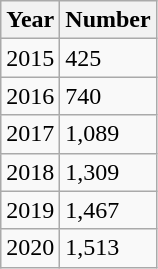<table class="wikitable sortable">
<tr>
<th>Year</th>
<th>Number</th>
</tr>
<tr>
<td>2015</td>
<td>425</td>
</tr>
<tr>
<td>2016</td>
<td>740</td>
</tr>
<tr>
<td>2017</td>
<td>1,089</td>
</tr>
<tr>
<td>2018</td>
<td>1,309</td>
</tr>
<tr>
<td>2019</td>
<td>1,467</td>
</tr>
<tr>
<td>2020</td>
<td>1,513</td>
</tr>
</table>
